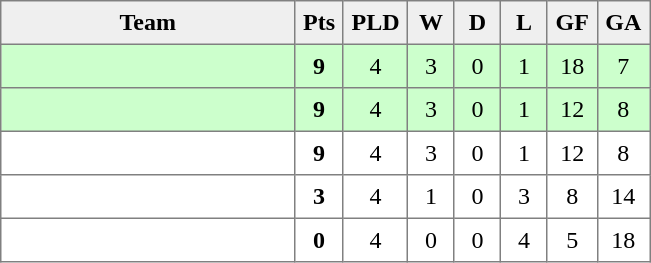<table style=border-collapse:collapse border=1 cellspacing=0 cellpadding=5>
<tr align=center bgcolor=#efefef>
<th width=185>Team</th>
<th width=20>Pts</th>
<th width=20>PLD</th>
<th width=20>W</th>
<th width=20>D</th>
<th width=20>L</th>
<th width=20>GF</th>
<th width=20>GA</th>
</tr>
<tr align=center bgcolor=#ccffcc>
<td style="text-align:left;"></td>
<td><strong>9</strong></td>
<td>4</td>
<td>3</td>
<td>0</td>
<td>1</td>
<td>18</td>
<td>7</td>
</tr>
<tr align=center bgcolor=#ccffcc>
<td style="text-align:left;"></td>
<td><strong>9</strong></td>
<td>4</td>
<td>3</td>
<td>0</td>
<td>1</td>
<td>12</td>
<td>8</td>
</tr>
<tr align=center>
<td style="text-align:left;"></td>
<td><strong>9</strong></td>
<td>4</td>
<td>3</td>
<td>0</td>
<td>1</td>
<td>12</td>
<td>8</td>
</tr>
<tr align=center>
<td style="text-align:left;"></td>
<td><strong>3</strong></td>
<td>4</td>
<td>1</td>
<td>0</td>
<td>3</td>
<td>8</td>
<td>14</td>
</tr>
<tr align=center>
<td style="text-align:left;"></td>
<td><strong>0</strong></td>
<td>4</td>
<td>0</td>
<td>0</td>
<td>4</td>
<td>5</td>
<td>18</td>
</tr>
</table>
